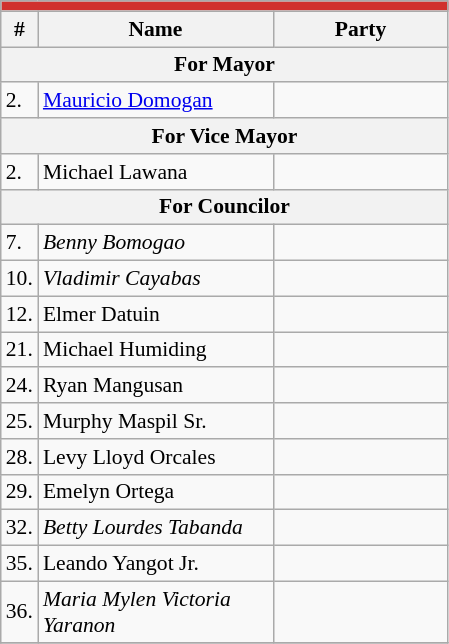<table class="wikitable" style="font-size:90%">
<tr>
<td colspan="5" bgcolor="#D0312D"></td>
</tr>
<tr>
<th>#</th>
<th width=150px>Name</th>
<th colspan=2 width=110px>Party</th>
</tr>
<tr>
<th colspan=5>For Mayor</th>
</tr>
<tr>
<td>2.</td>
<td><a href='#'>Mauricio Domogan</a></td>
<td></td>
</tr>
<tr>
<th colspan=5>For Vice Mayor</th>
</tr>
<tr>
<td>2.</td>
<td>Michael Lawana</td>
<td></td>
</tr>
<tr>
<th colspan="5">For Councilor</th>
</tr>
<tr>
<td>7.</td>
<td><em>Benny Bomogao</em></td>
<td></td>
</tr>
<tr>
<td>10.</td>
<td><em>Vladimir Cayabas</em></td>
<td></td>
</tr>
<tr>
<td>12.</td>
<td>Elmer Datuin</td>
<td></td>
</tr>
<tr>
<td>21.</td>
<td>Michael Humiding</td>
<td></td>
</tr>
<tr>
<td>24.</td>
<td>Ryan Mangusan</td>
<td></td>
</tr>
<tr>
<td>25.</td>
<td>Murphy Maspil Sr.</td>
<td></td>
</tr>
<tr>
<td>28.</td>
<td>Levy Lloyd Orcales</td>
<td></td>
</tr>
<tr>
<td>29.</td>
<td>Emelyn Ortega</td>
<td></td>
</tr>
<tr>
<td>32.</td>
<td><em>Betty Lourdes Tabanda</em></td>
<td></td>
</tr>
<tr>
<td>35.</td>
<td>Leando Yangot Jr.</td>
<td></td>
</tr>
<tr>
<td>36.</td>
<td><em>Maria Mylen Victoria Yaranon</em></td>
<td></td>
</tr>
<tr>
</tr>
</table>
